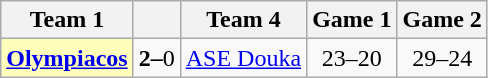<table class="wikitable">
<tr>
<th>Team 1</th>
<th></th>
<th>Team 4</th>
<th>Game 1</th>
<th>Game 2</th>
</tr>
<tr>
<td bgcolor="#FFFFBB"><strong><a href='#'>Olympiacos</a></strong></td>
<td style="text-align: center"><strong>2–</strong>0</td>
<td><a href='#'>ASE Douka</a></td>
<td style="text-align: center">23–20</td>
<td style="text-align: center">29–24</td>
</tr>
</table>
